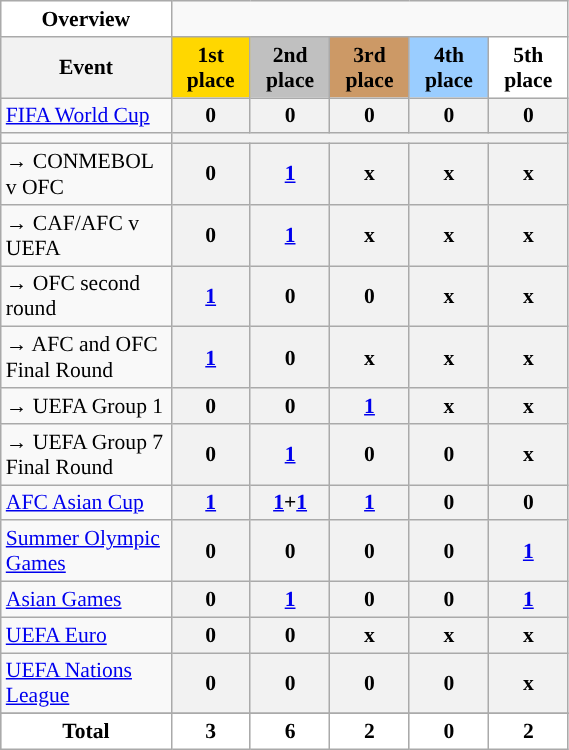<table class="wikitable" style="width:30%; font-size:90%; text-align:center;">
<tr>
<th style="color:black; background:#FFFFFF; ">Overview</th>
</tr>
<tr>
<th>Event</th>
<th style="width:14%; background:gold;">1st place</th>
<th style="width:14%; background:silver;">2nd place</th>
<th style="width:14%; background:#c96;">3rd place</th>
<th style="width:14%; background:#9acdff;">4th place</th>
<th style="width:14%; background:#ffffff;">5th place</th>
</tr>
<tr>
<td align=left><a href='#'>FIFA World Cup</a></td>
<th>0</th>
<th>0</th>
<th>0</th>
<th>0</th>
<th>0</th>
</tr>
<tr>
<td align=left></td>
<th colspan="5"></th>
</tr>
<tr>
<td align=left>→ CONMEBOL v OFC</td>
<th>0</th>
<th><a href='#'>1</a></th>
<th>x</th>
<th>x</th>
<th>x</th>
</tr>
<tr>
<td align=left>→ CAF/AFC v UEFA</td>
<th>0</th>
<th><a href='#'>1</a></th>
<th>x</th>
<th>x</th>
<th>x</th>
</tr>
<tr>
<td align=left>→ OFC second round</td>
<th><a href='#'>1</a></th>
<th>0</th>
<th>0</th>
<th>x</th>
<th>x</th>
</tr>
<tr>
<td align=left>→ AFC and OFC Final Round</td>
<th><a href='#'>1</a></th>
<th>0</th>
<th>x</th>
<th>x</th>
<th>x</th>
</tr>
<tr>
<td align=left>→ UEFA Group 1</td>
<th>0</th>
<th>0</th>
<th><a href='#'>1</a></th>
<th>x</th>
<th>x</th>
</tr>
<tr>
<td align=left>→ UEFA Group 7 Final Round</td>
<th>0</th>
<th><a href='#'>1</a></th>
<th>0</th>
<th>0</th>
<th>x</th>
</tr>
<tr>
<td align="left"><a href='#'>AFC Asian Cup</a></td>
<th><a href='#'>1</a></th>
<th><a href='#'>1</a>+<a href='#'>1</a></th>
<th><a href='#'>1</a></th>
<th>0</th>
<th>0</th>
</tr>
<tr>
<td align=left><a href='#'>Summer Olympic Games</a></td>
<th>0</th>
<th>0</th>
<th>0</th>
<th>0</th>
<th><a href='#'>1</a></th>
</tr>
<tr>
<td align="left"><a href='#'>Asian Games</a></td>
<th>0</th>
<th><a href='#'>1</a></th>
<th>0</th>
<th>0</th>
<th><a href='#'>1</a></th>
</tr>
<tr>
<td align="left"><a href='#'>UEFA Euro</a></td>
<th>0</th>
<th>0</th>
<th>x</th>
<th>x</th>
<th>x</th>
</tr>
<tr>
<td align="left"><a href='#'>UEFA Nations League</a></td>
<th>0</th>
<th>0</th>
<th>0</th>
<th>0</th>
<th>x</th>
</tr>
<tr>
</tr>
<tr style="background:silver">
<th style="color:black; background:#FFFFFF; ">Total</th>
<th style="color:black; background:#FFFFFF; ">3</th>
<th style="color:black; background:#FFFFFF; ">6</th>
<th style="color:black; background:#FFFFFF; ">2</th>
<th style="color:black; background:#FFFFFF; ">0</th>
<th style="color:black; background:#FFFFFF; ">2</th>
</tr>
</table>
